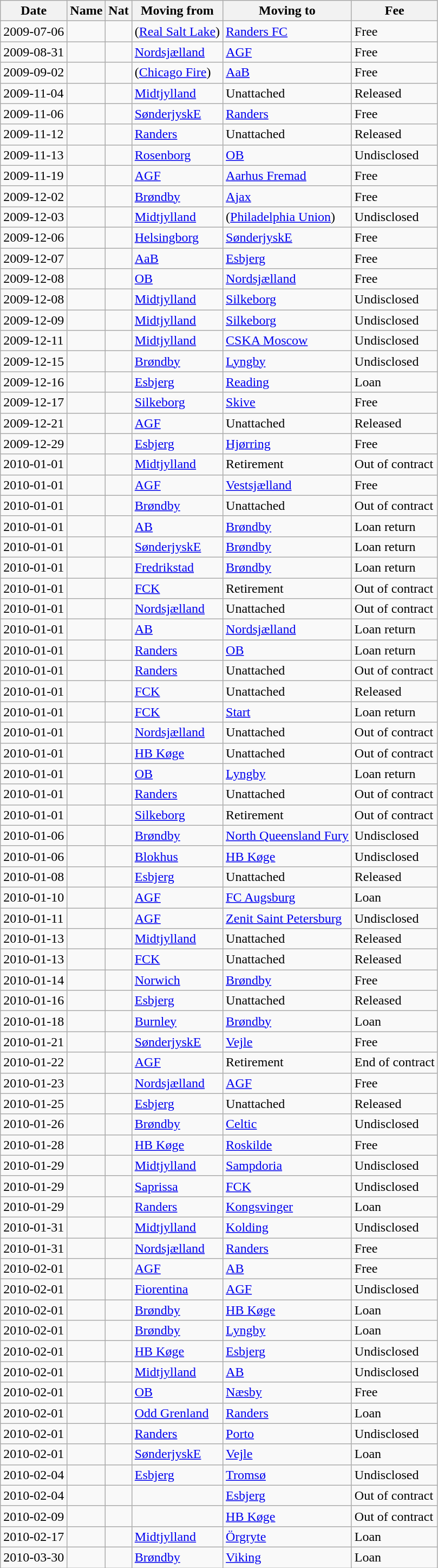<table class="wikitable sortable">
<tr>
<th>Date</th>
<th>Name</th>
<th>Nat</th>
<th>Moving from</th>
<th>Moving to</th>
<th>Fee</th>
</tr>
<tr>
<td>2009-07-06</td>
<td></td>
<td></td>
<td>  (<a href='#'>Real Salt Lake</a>)</td>
<td><a href='#'>Randers FC</a></td>
<td>Free</td>
</tr>
<tr>
<td>2009-08-31</td>
<td></td>
<td></td>
<td><a href='#'>Nordsjælland</a></td>
<td><a href='#'>AGF</a></td>
<td>Free</td>
</tr>
<tr>
<td>2009-09-02</td>
<td></td>
<td></td>
<td>  (<a href='#'>Chicago Fire</a>)</td>
<td><a href='#'>AaB</a></td>
<td>Free</td>
</tr>
<tr>
<td>2009-11-04</td>
<td></td>
<td></td>
<td><a href='#'>Midtjylland</a></td>
<td>Unattached</td>
<td>Released</td>
</tr>
<tr>
<td>2009-11-06</td>
<td></td>
<td></td>
<td><a href='#'>SønderjyskE</a></td>
<td><a href='#'>Randers</a></td>
<td>Free</td>
</tr>
<tr>
<td>2009-11-12</td>
<td></td>
<td></td>
<td><a href='#'>Randers</a></td>
<td>Unattached</td>
<td>Released</td>
</tr>
<tr>
<td>2009-11-13</td>
<td></td>
<td></td>
<td> <a href='#'>Rosenborg</a></td>
<td><a href='#'>OB</a></td>
<td>Undisclosed</td>
</tr>
<tr>
<td>2009-11-19</td>
<td></td>
<td></td>
<td><a href='#'>AGF</a></td>
<td><a href='#'>Aarhus Fremad</a></td>
<td>Free</td>
</tr>
<tr>
<td>2009-12-02</td>
<td></td>
<td></td>
<td><a href='#'>Brøndby</a></td>
<td> <a href='#'>Ajax</a></td>
<td>Free</td>
</tr>
<tr>
<td>2009-12-03</td>
<td></td>
<td></td>
<td><a href='#'>Midtjylland</a></td>
<td>  (<a href='#'>Philadelphia Union</a>)</td>
<td>Undisclosed</td>
</tr>
<tr>
<td>2009-12-06</td>
<td></td>
<td></td>
<td><a href='#'>Helsingborg</a></td>
<td><a href='#'>SønderjyskE</a></td>
<td>Free</td>
</tr>
<tr>
<td>2009-12-07</td>
<td></td>
<td></td>
<td><a href='#'>AaB</a></td>
<td><a href='#'>Esbjerg</a></td>
<td>Free</td>
</tr>
<tr>
<td>2009-12-08</td>
<td></td>
<td></td>
<td><a href='#'>OB</a></td>
<td><a href='#'>Nordsjælland</a></td>
<td>Free</td>
</tr>
<tr>
<td>2009-12-08</td>
<td></td>
<td></td>
<td><a href='#'>Midtjylland</a></td>
<td><a href='#'>Silkeborg</a></td>
<td>Undisclosed</td>
</tr>
<tr>
<td>2009-12-09</td>
<td></td>
<td></td>
<td><a href='#'>Midtjylland</a></td>
<td><a href='#'>Silkeborg</a></td>
<td>Undisclosed</td>
</tr>
<tr>
<td>2009-12-11</td>
<td></td>
<td></td>
<td><a href='#'>Midtjylland</a></td>
<td> <a href='#'>CSKA Moscow</a></td>
<td>Undisclosed</td>
</tr>
<tr>
<td>2009-12-15</td>
<td></td>
<td></td>
<td><a href='#'>Brøndby</a></td>
<td><a href='#'>Lyngby</a></td>
<td>Undisclosed</td>
</tr>
<tr>
<td>2009-12-16</td>
<td></td>
<td></td>
<td><a href='#'>Esbjerg</a></td>
<td> <a href='#'>Reading</a></td>
<td>Loan</td>
</tr>
<tr>
<td>2009-12-17</td>
<td></td>
<td></td>
<td><a href='#'>Silkeborg</a></td>
<td><a href='#'>Skive</a></td>
<td>Free</td>
</tr>
<tr>
<td>2009-12-21</td>
<td></td>
<td></td>
<td><a href='#'>AGF</a></td>
<td>Unattached</td>
<td>Released</td>
</tr>
<tr>
<td>2009-12-29</td>
<td></td>
<td></td>
<td><a href='#'>Esbjerg</a></td>
<td><a href='#'>Hjørring</a></td>
<td>Free</td>
</tr>
<tr>
<td>2010-01-01</td>
<td></td>
<td></td>
<td><a href='#'>Midtjylland</a></td>
<td>Retirement</td>
<td>Out of contract</td>
</tr>
<tr>
<td>2010-01-01</td>
<td></td>
<td></td>
<td><a href='#'>AGF</a></td>
<td><a href='#'>Vestsjælland</a></td>
<td>Free</td>
</tr>
<tr>
<td>2010-01-01</td>
<td></td>
<td></td>
<td><a href='#'>Brøndby</a></td>
<td>Unattached</td>
<td>Out of contract</td>
</tr>
<tr>
<td>2010-01-01</td>
<td></td>
<td></td>
<td><a href='#'>AB</a></td>
<td><a href='#'>Brøndby</a></td>
<td>Loan return</td>
</tr>
<tr>
<td>2010-01-01</td>
<td></td>
<td></td>
<td><a href='#'>SønderjyskE</a></td>
<td><a href='#'>Brøndby</a></td>
<td>Loan return</td>
</tr>
<tr>
<td>2010-01-01</td>
<td></td>
<td></td>
<td> <a href='#'>Fredrikstad</a></td>
<td><a href='#'>Brøndby</a></td>
<td>Loan return</td>
</tr>
<tr>
<td>2010-01-01</td>
<td></td>
<td></td>
<td><a href='#'>FCK</a></td>
<td>Retirement</td>
<td>Out of contract</td>
</tr>
<tr>
<td>2010-01-01</td>
<td></td>
<td></td>
<td><a href='#'>Nordsjælland</a></td>
<td>Unattached</td>
<td>Out of contract</td>
</tr>
<tr>
<td>2010-01-01</td>
<td></td>
<td></td>
<td><a href='#'>AB</a></td>
<td><a href='#'>Nordsjælland</a></td>
<td>Loan return</td>
</tr>
<tr>
<td>2010-01-01</td>
<td></td>
<td></td>
<td><a href='#'>Randers</a></td>
<td><a href='#'>OB</a></td>
<td>Loan return</td>
</tr>
<tr>
<td>2010-01-01</td>
<td></td>
<td></td>
<td><a href='#'>Randers</a></td>
<td>Unattached</td>
<td>Out of contract</td>
</tr>
<tr>
<td>2010-01-01</td>
<td></td>
<td></td>
<td><a href='#'>FCK</a></td>
<td>Unattached</td>
<td>Released</td>
</tr>
<tr>
<td>2010-01-01</td>
<td></td>
<td></td>
<td><a href='#'>FCK</a></td>
<td> <a href='#'>Start</a></td>
<td>Loan return</td>
</tr>
<tr>
<td>2010-01-01</td>
<td></td>
<td></td>
<td><a href='#'>Nordsjælland</a></td>
<td>Unattached</td>
<td>Out of contract</td>
</tr>
<tr>
<td>2010-01-01</td>
<td></td>
<td></td>
<td><a href='#'>HB Køge</a></td>
<td>Unattached</td>
<td>Out of contract</td>
</tr>
<tr>
<td>2010-01-01</td>
<td></td>
<td></td>
<td><a href='#'>OB</a></td>
<td><a href='#'>Lyngby</a></td>
<td>Loan return</td>
</tr>
<tr>
<td>2010-01-01</td>
<td></td>
<td></td>
<td><a href='#'>Randers</a></td>
<td>Unattached</td>
<td>Out of contract</td>
</tr>
<tr>
<td>2010-01-01</td>
<td></td>
<td></td>
<td><a href='#'>Silkeborg</a></td>
<td>Retirement</td>
<td>Out of contract</td>
</tr>
<tr>
<td>2010-01-06</td>
<td></td>
<td></td>
<td><a href='#'>Brøndby</a></td>
<td> <a href='#'>North Queensland Fury</a></td>
<td>Undisclosed</td>
</tr>
<tr>
<td>2010-01-06</td>
<td></td>
<td></td>
<td><a href='#'>Blokhus</a></td>
<td><a href='#'>HB Køge</a></td>
<td>Undisclosed</td>
</tr>
<tr>
<td>2010-01-08</td>
<td></td>
<td></td>
<td><a href='#'>Esbjerg</a></td>
<td>Unattached</td>
<td>Released</td>
</tr>
<tr>
<td>2010-01-10</td>
<td></td>
<td></td>
<td><a href='#'>AGF</a></td>
<td> <a href='#'>FC Augsburg</a></td>
<td>Loan</td>
</tr>
<tr>
<td>2010-01-11</td>
<td></td>
<td></td>
<td><a href='#'>AGF</a></td>
<td> <a href='#'>Zenit Saint Petersburg</a></td>
<td>Undisclosed</td>
</tr>
<tr>
<td>2010-01-13</td>
<td></td>
<td></td>
<td><a href='#'>Midtjylland</a></td>
<td>Unattached</td>
<td>Released</td>
</tr>
<tr>
<td>2010-01-13</td>
<td></td>
<td></td>
<td><a href='#'>FCK</a></td>
<td>Unattached</td>
<td>Released</td>
</tr>
<tr>
<td>2010-01-14</td>
<td></td>
<td></td>
<td> <a href='#'>Norwich</a></td>
<td><a href='#'>Brøndby</a></td>
<td>Free</td>
</tr>
<tr>
<td>2010-01-16</td>
<td></td>
<td></td>
<td><a href='#'>Esbjerg</a></td>
<td>Unattached</td>
<td>Released</td>
</tr>
<tr>
<td>2010-01-18</td>
<td></td>
<td></td>
<td> <a href='#'>Burnley</a></td>
<td><a href='#'>Brøndby</a></td>
<td>Loan</td>
</tr>
<tr>
<td>2010-01-21</td>
<td></td>
<td></td>
<td><a href='#'>SønderjyskE</a></td>
<td><a href='#'>Vejle</a></td>
<td>Free</td>
</tr>
<tr>
<td>2010-01-22</td>
<td></td>
<td></td>
<td><a href='#'>AGF</a></td>
<td>Retirement</td>
<td>End of contract</td>
</tr>
<tr>
<td>2010-01-23</td>
<td></td>
<td></td>
<td><a href='#'>Nordsjælland</a></td>
<td><a href='#'>AGF</a></td>
<td>Free</td>
</tr>
<tr>
<td>2010-01-25</td>
<td></td>
<td></td>
<td><a href='#'>Esbjerg</a></td>
<td>Unattached</td>
<td>Released</td>
</tr>
<tr>
<td>2010-01-26</td>
<td></td>
<td></td>
<td><a href='#'>Brøndby</a></td>
<td> <a href='#'>Celtic</a></td>
<td>Undisclosed</td>
</tr>
<tr>
<td>2010-01-28</td>
<td></td>
<td></td>
<td><a href='#'>HB Køge</a></td>
<td><a href='#'>Roskilde</a></td>
<td>Free</td>
</tr>
<tr>
<td>2010-01-29</td>
<td></td>
<td></td>
<td><a href='#'>Midtjylland</a></td>
<td> <a href='#'>Sampdoria</a></td>
<td>Undisclosed</td>
</tr>
<tr>
<td>2010-01-29</td>
<td></td>
<td></td>
<td> <a href='#'>Saprissa</a></td>
<td><a href='#'>FCK</a></td>
<td>Undisclosed</td>
</tr>
<tr>
<td>2010-01-29</td>
<td></td>
<td></td>
<td><a href='#'>Randers</a></td>
<td> <a href='#'>Kongsvinger</a></td>
<td>Loan</td>
</tr>
<tr>
<td>2010-01-31</td>
<td></td>
<td></td>
<td><a href='#'>Midtjylland</a></td>
<td><a href='#'>Kolding</a></td>
<td>Undisclosed</td>
</tr>
<tr>
<td>2010-01-31</td>
<td></td>
<td></td>
<td><a href='#'>Nordsjælland</a></td>
<td><a href='#'>Randers</a></td>
<td>Free</td>
</tr>
<tr>
<td>2010-02-01</td>
<td></td>
<td></td>
<td><a href='#'>AGF</a></td>
<td><a href='#'>AB</a></td>
<td>Free</td>
</tr>
<tr>
<td>2010-02-01</td>
<td></td>
<td></td>
<td> <a href='#'>Fiorentina</a></td>
<td><a href='#'>AGF</a></td>
<td>Undisclosed</td>
</tr>
<tr>
<td>2010-02-01</td>
<td></td>
<td></td>
<td><a href='#'>Brøndby</a></td>
<td><a href='#'>HB Køge</a></td>
<td>Loan</td>
</tr>
<tr>
<td>2010-02-01</td>
<td></td>
<td></td>
<td><a href='#'>Brøndby</a></td>
<td><a href='#'>Lyngby</a></td>
<td>Loan</td>
</tr>
<tr>
<td>2010-02-01</td>
<td></td>
<td></td>
<td><a href='#'>HB Køge</a></td>
<td><a href='#'>Esbjerg</a></td>
<td>Undisclosed</td>
</tr>
<tr>
<td>2010-02-01</td>
<td></td>
<td></td>
<td><a href='#'>Midtjylland</a></td>
<td><a href='#'>AB</a></td>
<td>Undisclosed</td>
</tr>
<tr>
<td>2010-02-01</td>
<td></td>
<td></td>
<td><a href='#'>OB</a></td>
<td><a href='#'>Næsby</a></td>
<td>Free</td>
</tr>
<tr>
<td>2010-02-01</td>
<td></td>
<td></td>
<td> <a href='#'>Odd Grenland</a></td>
<td><a href='#'>Randers</a></td>
<td>Loan</td>
</tr>
<tr>
<td>2010-02-01</td>
<td></td>
<td></td>
<td><a href='#'>Randers</a></td>
<td> <a href='#'>Porto</a></td>
<td>Undisclosed</td>
</tr>
<tr>
<td>2010-02-01</td>
<td></td>
<td></td>
<td><a href='#'>SønderjyskE</a></td>
<td><a href='#'>Vejle</a></td>
<td>Loan</td>
</tr>
<tr>
<td>2010-02-04</td>
<td></td>
<td></td>
<td><a href='#'>Esbjerg</a></td>
<td> <a href='#'>Tromsø</a></td>
<td>Undisclosed</td>
</tr>
<tr>
<td>2010-02-04</td>
<td></td>
<td></td>
<td></td>
<td><a href='#'>Esbjerg</a></td>
<td>Out of contract</td>
</tr>
<tr>
<td>2010-02-09</td>
<td></td>
<td></td>
<td></td>
<td><a href='#'>HB Køge</a></td>
<td>Out of contract</td>
</tr>
<tr>
<td>2010-02-17</td>
<td></td>
<td></td>
<td><a href='#'>Midtjylland</a></td>
<td> <a href='#'>Örgryte</a></td>
<td>Loan</td>
</tr>
<tr>
<td>2010-03-30</td>
<td></td>
<td></td>
<td><a href='#'>Brøndby</a></td>
<td> <a href='#'>Viking</a></td>
<td>Loan</td>
</tr>
</table>
